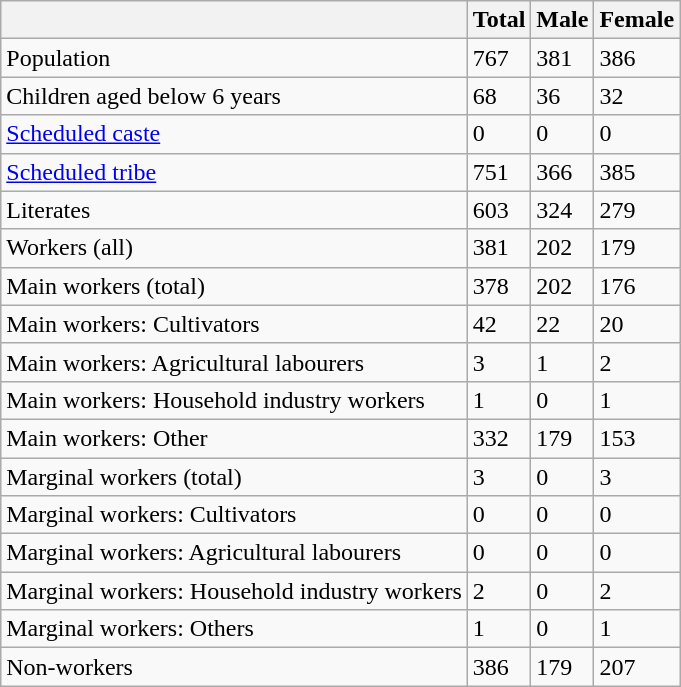<table class="wikitable sortable">
<tr>
<th></th>
<th>Total</th>
<th>Male</th>
<th>Female</th>
</tr>
<tr>
<td>Population</td>
<td>767</td>
<td>381</td>
<td>386</td>
</tr>
<tr>
<td>Children aged below 6 years</td>
<td>68</td>
<td>36</td>
<td>32</td>
</tr>
<tr>
<td><a href='#'>Scheduled caste</a></td>
<td>0</td>
<td>0</td>
<td>0</td>
</tr>
<tr>
<td><a href='#'>Scheduled tribe</a></td>
<td>751</td>
<td>366</td>
<td>385</td>
</tr>
<tr>
<td>Literates</td>
<td>603</td>
<td>324</td>
<td>279</td>
</tr>
<tr>
<td>Workers (all)</td>
<td>381</td>
<td>202</td>
<td>179</td>
</tr>
<tr>
<td>Main workers (total)</td>
<td>378</td>
<td>202</td>
<td>176</td>
</tr>
<tr>
<td>Main workers: Cultivators</td>
<td>42</td>
<td>22</td>
<td>20</td>
</tr>
<tr>
<td>Main workers: Agricultural labourers</td>
<td>3</td>
<td>1</td>
<td>2</td>
</tr>
<tr>
<td>Main workers: Household industry workers</td>
<td>1</td>
<td>0</td>
<td>1</td>
</tr>
<tr>
<td>Main workers: Other</td>
<td>332</td>
<td>179</td>
<td>153</td>
</tr>
<tr>
<td>Marginal workers (total)</td>
<td>3</td>
<td>0</td>
<td>3</td>
</tr>
<tr>
<td>Marginal workers: Cultivators</td>
<td>0</td>
<td>0</td>
<td>0</td>
</tr>
<tr>
<td>Marginal workers: Agricultural labourers</td>
<td>0</td>
<td>0</td>
<td>0</td>
</tr>
<tr>
<td>Marginal workers: Household industry workers</td>
<td>2</td>
<td>0</td>
<td>2</td>
</tr>
<tr>
<td>Marginal workers: Others</td>
<td>1</td>
<td>0</td>
<td>1</td>
</tr>
<tr>
<td>Non-workers</td>
<td>386</td>
<td>179</td>
<td>207</td>
</tr>
</table>
